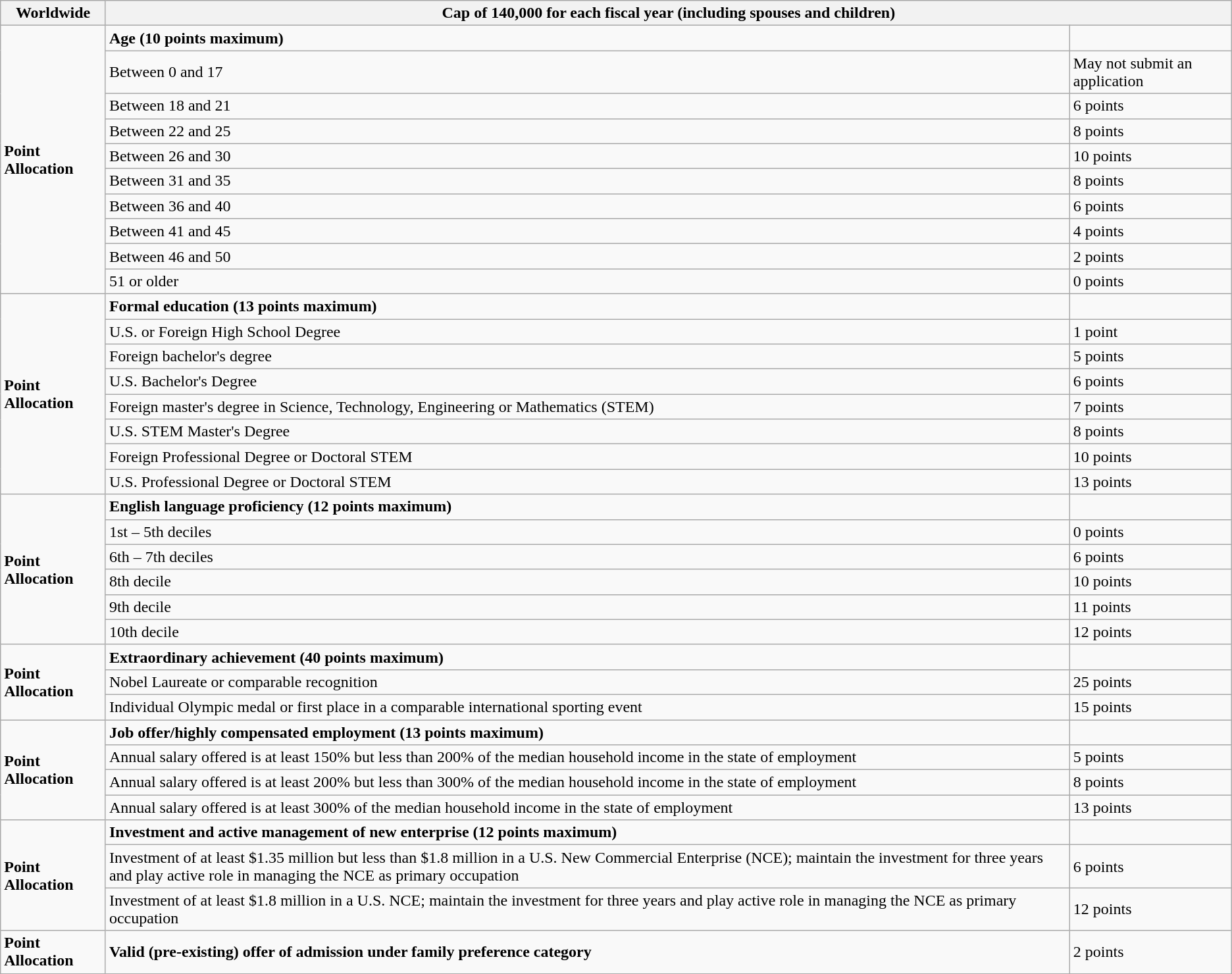<table class="wikitable">
<tr>
<th><strong>Worldwide</strong></th>
<th colspan="2"><strong>Cap of 140,000 for each fiscal year (including spouses and children)</strong></th>
</tr>
<tr>
<td rowspan="10"><strong>Point Allocation</strong></td>
<td><strong>Age (10 points maximum)</strong></td>
<td></td>
</tr>
<tr>
<td>Between 0 and 17</td>
<td>May not submit an application</td>
</tr>
<tr>
<td>Between 18 and 21</td>
<td>6 points</td>
</tr>
<tr>
<td>Between 22 and 25</td>
<td>8 points</td>
</tr>
<tr>
<td>Between 26 and 30</td>
<td>10 points</td>
</tr>
<tr>
<td>Between 31 and 35</td>
<td>8 points</td>
</tr>
<tr>
<td>Between 36 and 40</td>
<td>6 points</td>
</tr>
<tr>
<td>Between 41 and 45</td>
<td>4 points</td>
</tr>
<tr>
<td>Between 46 and 50</td>
<td>2 points</td>
</tr>
<tr>
<td>51 or older</td>
<td>0 points</td>
</tr>
<tr>
<td rowspan="8"><strong>Point Allocation</strong></td>
<td><strong>Formal education (13 points maximum)</strong></td>
<td></td>
</tr>
<tr>
<td>U.S. or Foreign High School Degree</td>
<td>1 point</td>
</tr>
<tr>
<td>Foreign bachelor's degree</td>
<td>5 points</td>
</tr>
<tr>
<td>U.S. Bachelor's Degree</td>
<td>6 points</td>
</tr>
<tr>
<td>Foreign master's degree in Science, Technology, Engineering or Mathematics (STEM)</td>
<td>7 points</td>
</tr>
<tr>
<td>U.S. STEM Master's Degree</td>
<td>8 points</td>
</tr>
<tr>
<td>Foreign Professional Degree or Doctoral STEM</td>
<td>10 points</td>
</tr>
<tr>
<td>U.S. Professional Degree or Doctoral STEM</td>
<td>13 points</td>
</tr>
<tr>
<td rowspan="6"><strong>Point Allocation</strong></td>
<td><strong>English language proficiency (12 points maximum)</strong></td>
<td></td>
</tr>
<tr>
<td>1st – 5th deciles</td>
<td>0 points</td>
</tr>
<tr>
<td>6th – 7th deciles</td>
<td>6 points</td>
</tr>
<tr>
<td>8th decile</td>
<td>10 points</td>
</tr>
<tr>
<td>9th decile</td>
<td>11 points</td>
</tr>
<tr>
<td>10th decile</td>
<td>12 points</td>
</tr>
<tr>
<td rowspan="3"><strong>Point Allocation</strong></td>
<td><strong>Extraordinary achievement (40 points maximum)</strong></td>
<td></td>
</tr>
<tr>
<td>Nobel Laureate or comparable recognition</td>
<td>25 points</td>
</tr>
<tr>
<td>Individual Olympic medal or first place in a comparable international sporting event</td>
<td>15 points</td>
</tr>
<tr>
<td rowspan="4"><strong>Point Allocation</strong></td>
<td><strong>Job offer/highly compensated employment (13 points maximum)</strong></td>
<td></td>
</tr>
<tr>
<td>Annual salary offered is at least 150% but less than 200% of the median household income in the state of employment</td>
<td>5 points</td>
</tr>
<tr>
<td>Annual salary offered is at least 200% but less than 300% of the median household income in the state of employment</td>
<td>8 points</td>
</tr>
<tr>
<td>Annual salary offered is at least 300% of the median household income in the state of employment</td>
<td>13 points</td>
</tr>
<tr>
<td rowspan="3"><strong>Point Allocation</strong></td>
<td><strong>Investment and active management of new enterprise (12 points maximum)</strong></td>
<td></td>
</tr>
<tr>
<td>Investment of at least $1.35 million but less than $1.8 million in a U.S. New Commercial Enterprise (NCE); maintain the investment for three years and play active role in managing the NCE as primary occupation</td>
<td>6 points</td>
</tr>
<tr>
<td>Investment of at least $1.8 million in a U.S. NCE; maintain the investment for three years and play active role in managing the NCE as primary occupation</td>
<td>12 points</td>
</tr>
<tr>
<td><strong>Point Allocation</strong></td>
<td><strong>Valid (pre-existing) offer of admission under family preference category</strong></td>
<td>2 points</td>
</tr>
</table>
